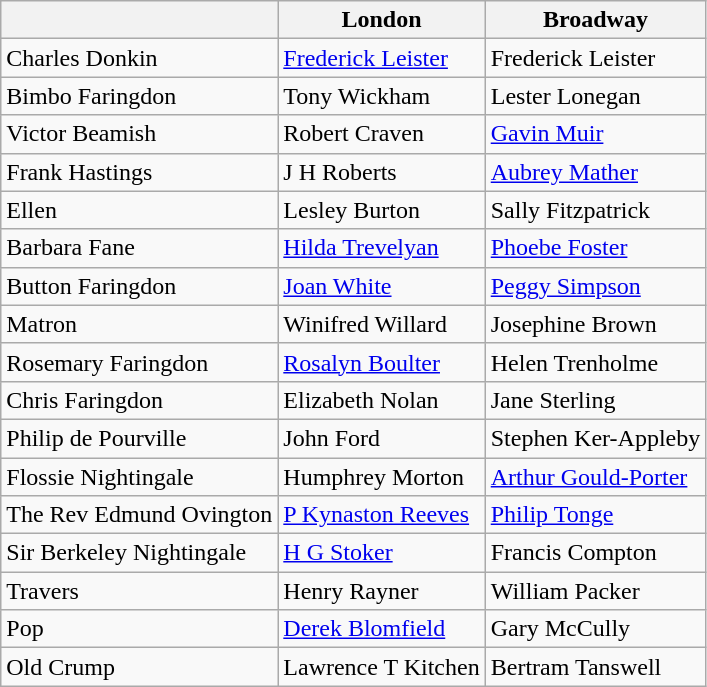<table class="wikitable plainrowheaders" style="margin-right: 0;">
<tr>
<th scope="col"></th>
<th scope="col">London</th>
<th scope="col">Broadway</th>
</tr>
<tr>
<td>Charles Donkin</td>
<td><a href='#'>Frederick Leister</a></td>
<td>Frederick Leister</td>
</tr>
<tr>
<td>Bimbo Faringdon</td>
<td>Tony Wickham</td>
<td>Lester Lonegan</td>
</tr>
<tr>
<td>Victor Beamish</td>
<td>Robert Craven</td>
<td><a href='#'>Gavin Muir</a></td>
</tr>
<tr>
<td>Frank Hastings</td>
<td>J H Roberts</td>
<td><a href='#'>Aubrey Mather</a></td>
</tr>
<tr>
<td>Ellen</td>
<td>Lesley Burton</td>
<td>Sally Fitzpatrick</td>
</tr>
<tr>
<td>Barbara Fane</td>
<td><a href='#'>Hilda Trevelyan</a></td>
<td><a href='#'>Phoebe Foster</a></td>
</tr>
<tr>
<td>Button Faringdon</td>
<td><a href='#'>Joan White</a></td>
<td><a href='#'>Peggy Simpson</a></td>
</tr>
<tr>
<td>Matron</td>
<td>Winifred Willard</td>
<td>Josephine Brown</td>
</tr>
<tr>
<td>Rosemary Faringdon</td>
<td><a href='#'>Rosalyn Boulter</a></td>
<td>Helen Trenholme</td>
</tr>
<tr>
<td>Chris Faringdon</td>
<td>Elizabeth Nolan</td>
<td>Jane Sterling</td>
</tr>
<tr>
<td>Philip de Pourville</td>
<td>John Ford</td>
<td>Stephen Ker-Appleby</td>
</tr>
<tr>
<td>Flossie Nightingale</td>
<td>Humphrey Morton</td>
<td><a href='#'>Arthur Gould-Porter</a></td>
</tr>
<tr>
<td>The Rev Edmund Ovington</td>
<td><a href='#'>P Kynaston Reeves</a></td>
<td><a href='#'>Philip Tonge</a></td>
</tr>
<tr>
<td>Sir Berkeley Nightingale</td>
<td><a href='#'>H G Stoker</a></td>
<td>Francis Compton</td>
</tr>
<tr>
<td>Travers</td>
<td>Henry Rayner</td>
<td>William Packer</td>
</tr>
<tr>
<td>Pop</td>
<td><a href='#'>Derek Blomfield</a></td>
<td>Gary McCully</td>
</tr>
<tr>
<td>Old Crump</td>
<td>Lawrence T Kitchen</td>
<td>Bertram Tanswell</td>
</tr>
</table>
